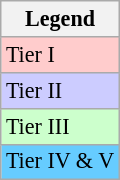<table class=wikitable style=font-size:92%>
<tr>
<th>Legend</th>
</tr>
<tr>
<td bgcolor=#ffcccc>Tier I</td>
</tr>
<tr>
<td bgcolor=#ccccff>Tier II</td>
</tr>
<tr>
<td bgcolor=#CCFFCC>Tier III</td>
</tr>
<tr>
<td bgcolor=#66CCFF>Tier IV & V</td>
</tr>
</table>
